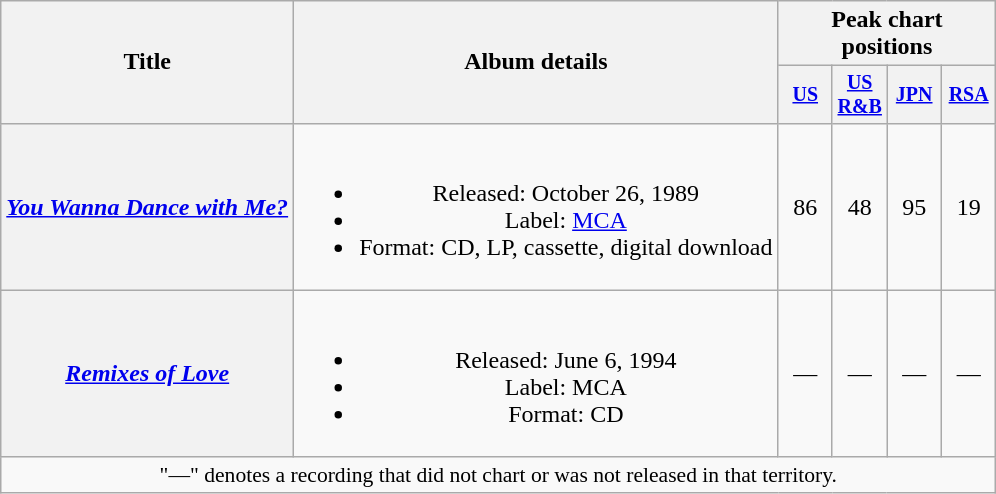<table class="wikitable plainrowheaders" style="text-align:center;" border="1">
<tr>
<th rowspan="2">Title</th>
<th rowspan="2">Album details</th>
<th colspan="4">Peak chart positions</th>
</tr>
<tr style="font-size:smaller;">
<th width="30"><a href='#'>US</a><br></th>
<th width="30"><a href='#'>US<br>R&B</a><br></th>
<th width="30"><a href='#'>JPN</a><br></th>
<th width="30"><a href='#'>RSA</a><br></th>
</tr>
<tr>
<th scope="row"><em><a href='#'>You Wanna Dance with Me?</a></em></th>
<td><br><ul><li>Released: October 26, 1989</li><li>Label: <a href='#'>MCA</a></li><li>Format: CD, LP, cassette, digital download</li></ul></td>
<td>86</td>
<td>48</td>
<td>95</td>
<td>19</td>
</tr>
<tr>
<th scope="row"><em><a href='#'>Remixes of Love</a></em></th>
<td><br><ul><li>Released: June 6, 1994</li><li>Label: MCA</li><li>Format: CD</li></ul></td>
<td>—</td>
<td>—</td>
<td>—</td>
<td>—</td>
</tr>
<tr>
<td colspan="15" style="font-size:90%">"—" denotes a recording that did not chart or was not released in that territory.</td>
</tr>
</table>
